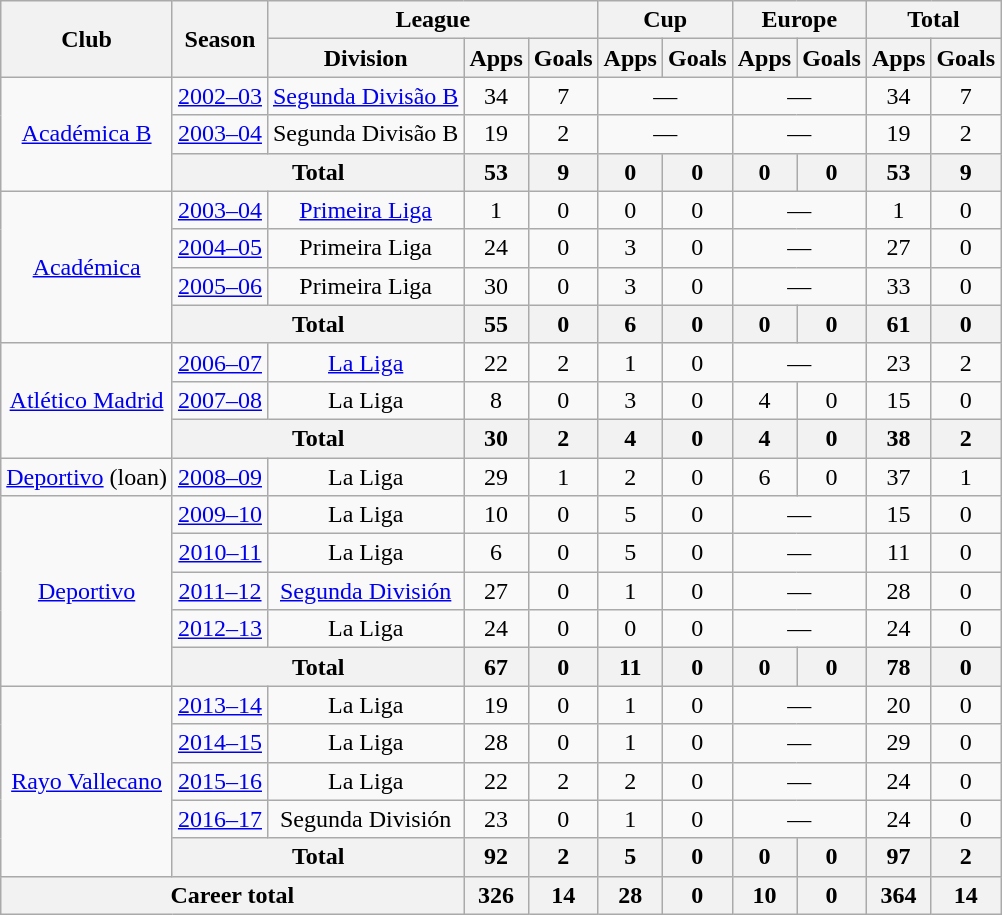<table class="wikitable" style="text-align:center">
<tr>
<th rowspan="2">Club</th>
<th rowspan="2">Season</th>
<th colspan="3">League</th>
<th colspan="2">Cup</th>
<th colspan="2">Europe</th>
<th colspan="2">Total</th>
</tr>
<tr>
<th>Division</th>
<th>Apps</th>
<th>Goals</th>
<th>Apps</th>
<th>Goals</th>
<th>Apps</th>
<th>Goals</th>
<th>Apps</th>
<th>Goals</th>
</tr>
<tr>
<td rowspan="3"><a href='#'>Académica B</a></td>
<td><a href='#'>2002–03</a></td>
<td><a href='#'>Segunda Divisão B</a></td>
<td>34</td>
<td>7</td>
<td colspan="2">—</td>
<td colspan="2">—</td>
<td>34</td>
<td>7</td>
</tr>
<tr>
<td><a href='#'>2003–04</a></td>
<td>Segunda Divisão B</td>
<td>19</td>
<td>2</td>
<td colspan="2">—</td>
<td colspan="2">—</td>
<td>19</td>
<td>2</td>
</tr>
<tr>
<th colspan="2">Total</th>
<th>53</th>
<th>9</th>
<th>0</th>
<th>0</th>
<th>0</th>
<th>0</th>
<th>53</th>
<th>9</th>
</tr>
<tr>
<td rowspan="4"><a href='#'>Académica</a></td>
<td><a href='#'>2003–04</a></td>
<td><a href='#'>Primeira Liga</a></td>
<td>1</td>
<td>0</td>
<td>0</td>
<td>0</td>
<td colspan="2">—</td>
<td>1</td>
<td>0</td>
</tr>
<tr>
<td><a href='#'>2004–05</a></td>
<td>Primeira Liga</td>
<td>24</td>
<td>0</td>
<td>3</td>
<td>0</td>
<td colspan="2">—</td>
<td>27</td>
<td>0</td>
</tr>
<tr>
<td><a href='#'>2005–06</a></td>
<td>Primeira Liga</td>
<td>30</td>
<td>0</td>
<td>3</td>
<td>0</td>
<td colspan="2">—</td>
<td>33</td>
<td>0</td>
</tr>
<tr>
<th colspan="2">Total</th>
<th>55</th>
<th>0</th>
<th>6</th>
<th>0</th>
<th>0</th>
<th>0</th>
<th>61</th>
<th>0</th>
</tr>
<tr>
<td rowspan="3"><a href='#'>Atlético Madrid</a></td>
<td><a href='#'>2006–07</a></td>
<td><a href='#'>La Liga</a></td>
<td>22</td>
<td>2</td>
<td>1</td>
<td>0</td>
<td colspan="2">—</td>
<td>23</td>
<td>2</td>
</tr>
<tr>
<td><a href='#'>2007–08</a></td>
<td>La Liga</td>
<td>8</td>
<td>0</td>
<td>3</td>
<td>0</td>
<td>4</td>
<td>0</td>
<td>15</td>
<td>0</td>
</tr>
<tr>
<th colspan="2">Total</th>
<th>30</th>
<th>2</th>
<th>4</th>
<th>0</th>
<th>4</th>
<th>0</th>
<th>38</th>
<th>2</th>
</tr>
<tr>
<td><a href='#'>Deportivo</a> (loan)</td>
<td><a href='#'>2008–09</a></td>
<td>La Liga</td>
<td>29</td>
<td>1</td>
<td>2</td>
<td>0</td>
<td>6</td>
<td>0</td>
<td>37</td>
<td>1</td>
</tr>
<tr>
<td rowspan="5"><a href='#'>Deportivo</a></td>
<td><a href='#'>2009–10</a></td>
<td>La Liga</td>
<td>10</td>
<td>0</td>
<td>5</td>
<td>0</td>
<td colspan="2">—</td>
<td>15</td>
<td>0</td>
</tr>
<tr>
<td><a href='#'>2010–11</a></td>
<td>La Liga</td>
<td>6</td>
<td>0</td>
<td>5</td>
<td>0</td>
<td colspan="2">—</td>
<td>11</td>
<td>0</td>
</tr>
<tr>
<td><a href='#'>2011–12</a></td>
<td><a href='#'>Segunda División</a></td>
<td>27</td>
<td>0</td>
<td>1</td>
<td>0</td>
<td colspan="2">—</td>
<td>28</td>
<td>0</td>
</tr>
<tr>
<td><a href='#'>2012–13</a></td>
<td>La Liga</td>
<td>24</td>
<td>0</td>
<td>0</td>
<td>0</td>
<td colspan="2">—</td>
<td>24</td>
<td>0</td>
</tr>
<tr>
<th colspan="2">Total</th>
<th>67</th>
<th>0</th>
<th>11</th>
<th>0</th>
<th>0</th>
<th>0</th>
<th>78</th>
<th>0</th>
</tr>
<tr>
<td rowspan="5"><a href='#'>Rayo Vallecano</a></td>
<td><a href='#'>2013–14</a></td>
<td>La Liga</td>
<td>19</td>
<td>0</td>
<td>1</td>
<td>0</td>
<td colspan="2">—</td>
<td>20</td>
<td>0</td>
</tr>
<tr>
<td><a href='#'>2014–15</a></td>
<td>La Liga</td>
<td>28</td>
<td>0</td>
<td>1</td>
<td>0</td>
<td colspan="2">—</td>
<td>29</td>
<td>0</td>
</tr>
<tr>
<td><a href='#'>2015–16</a></td>
<td>La Liga</td>
<td>22</td>
<td>2</td>
<td>2</td>
<td>0</td>
<td colspan="2">—</td>
<td>24</td>
<td>0</td>
</tr>
<tr>
<td><a href='#'>2016–17</a></td>
<td>Segunda División</td>
<td>23</td>
<td>0</td>
<td>1</td>
<td>0</td>
<td colspan="2">—</td>
<td>24</td>
<td>0</td>
</tr>
<tr>
<th colspan="2">Total</th>
<th>92</th>
<th>2</th>
<th>5</th>
<th>0</th>
<th>0</th>
<th>0</th>
<th>97</th>
<th>2</th>
</tr>
<tr>
<th colspan="3">Career total</th>
<th>326</th>
<th>14</th>
<th>28</th>
<th>0</th>
<th>10</th>
<th>0</th>
<th>364</th>
<th>14</th>
</tr>
</table>
